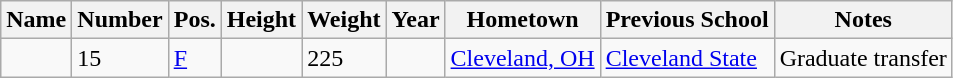<table class="wikitable sortable">
<tr>
<th>Name</th>
<th>Number</th>
<th>Pos.</th>
<th>Height</th>
<th>Weight</th>
<th>Year</th>
<th>Hometown</th>
<th class="unsortable">Previous School</th>
<th class="unsortable">Notes</th>
</tr>
<tr>
<td></td>
<td>15</td>
<td><a href='#'>F</a></td>
<td></td>
<td>225</td>
<td></td>
<td><a href='#'>Cleveland, OH</a></td>
<td><a href='#'>Cleveland State</a></td>
<td>Graduate transfer</td>
</tr>
</table>
